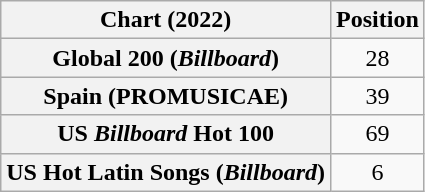<table class="wikitable sortable plainrowheaders" style="text-align:center">
<tr>
<th scope="col">Chart (2022)</th>
<th scope="col">Position</th>
</tr>
<tr>
<th scope="row">Global 200 (<em>Billboard</em>)</th>
<td>28</td>
</tr>
<tr>
<th scope="row">Spain (PROMUSICAE)</th>
<td>39</td>
</tr>
<tr>
<th scope="row">US <em>Billboard</em> Hot 100</th>
<td>69</td>
</tr>
<tr>
<th scope="row">US Hot Latin Songs (<em>Billboard</em>)</th>
<td>6</td>
</tr>
</table>
